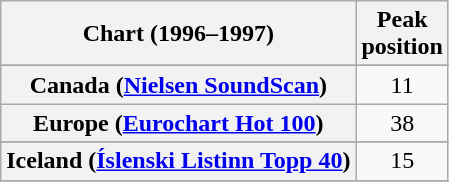<table class="wikitable sortable plainrowheaders" style="text-align:center">
<tr>
<th>Chart (1996–1997)</th>
<th>Peak<br>position</th>
</tr>
<tr>
</tr>
<tr>
<th scope="row">Canada (<a href='#'>Nielsen SoundScan</a>)</th>
<td>11</td>
</tr>
<tr>
<th scope="row">Europe (<a href='#'>Eurochart Hot 100</a>)</th>
<td>38</td>
</tr>
<tr>
</tr>
<tr>
</tr>
<tr>
</tr>
<tr>
<th scope="row">Iceland (<a href='#'>Íslenski Listinn Topp 40</a>)</th>
<td>15</td>
</tr>
<tr>
</tr>
<tr>
</tr>
<tr>
</tr>
<tr>
</tr>
<tr>
</tr>
<tr>
</tr>
<tr>
</tr>
<tr>
</tr>
<tr>
</tr>
<tr>
</tr>
<tr>
</tr>
<tr>
</tr>
<tr>
</tr>
<tr>
</tr>
</table>
